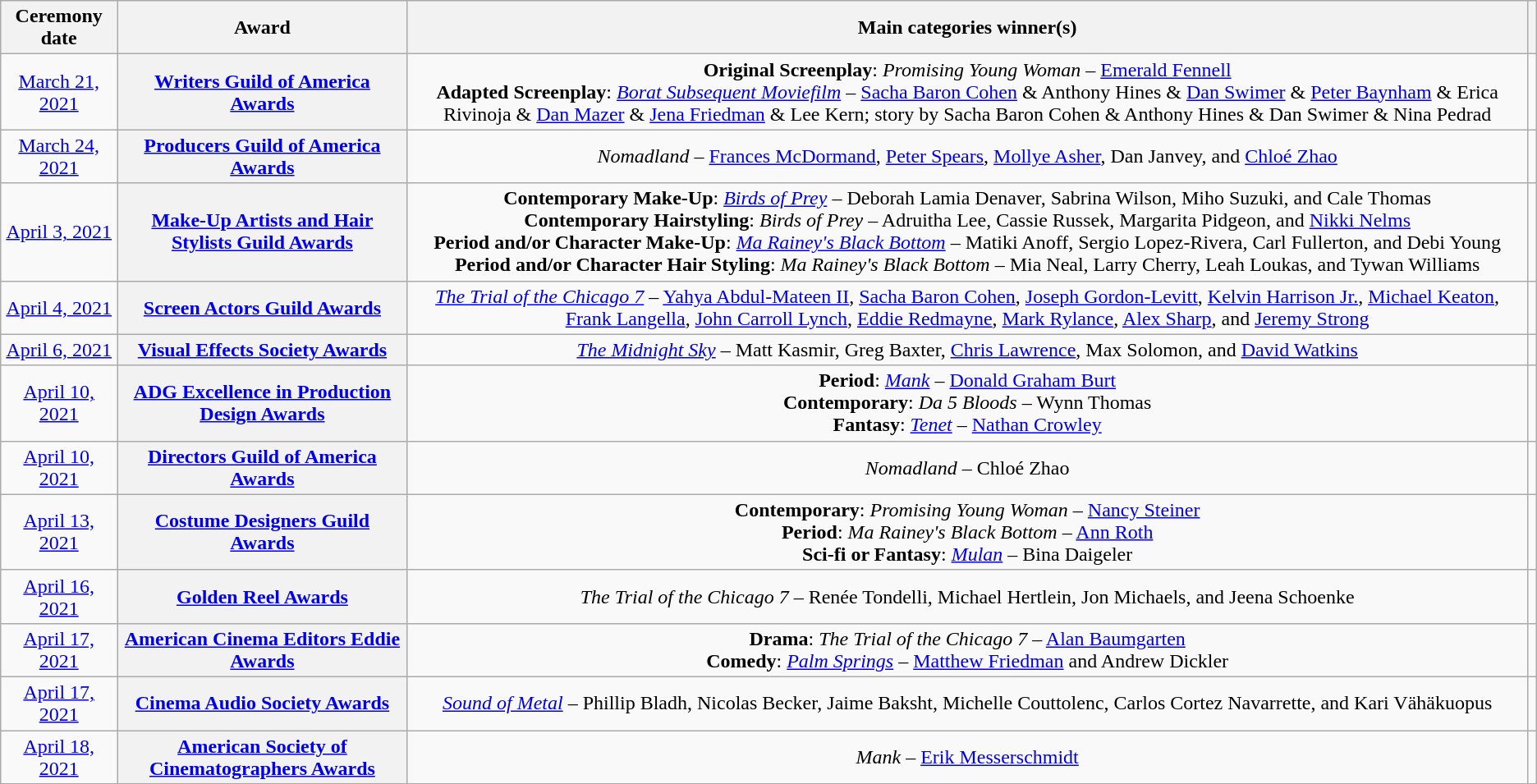<table class="wikitable plainrowheaders" style="text-align:center;">
<tr>
<th>Ceremony date</th>
<th>Award</th>
<th>Main categories winner(s)</th>
<th></th>
</tr>
<tr>
<td><a href='#'>March 21, 2021</a></td>
<th scope="row"><a href='#'>Writers Guild of America Awards</a></th>
<td><strong>Original Screenplay</strong>: <em>Promising Young Woman</em> – <a href='#'>Emerald Fennell</a><br><strong>Adapted Screenplay</strong>: <em><a href='#'>Borat Subsequent Moviefilm</a></em> – <a href='#'>Sacha Baron Cohen</a> & Anthony Hines & <a href='#'>Dan Swimer</a> & <a href='#'>Peter Baynham</a> & Erica Rivinoja & <a href='#'>Dan Mazer</a> & <a href='#'>Jena Friedman</a> & Lee Kern; story by Sacha Baron Cohen & Anthony Hines & Dan Swimer & Nina Pedrad</td>
</tr>
<tr>
<td><a href='#'>March 24, 2021</a></td>
<th scope="row"><a href='#'>Producers Guild of America Awards</a></th>
<td><em>Nomadland</em> – <a href='#'>Frances McDormand</a>, <a href='#'>Peter Spears</a>, <a href='#'>Mollye Asher</a>, Dan Janvey, and <a href='#'>Chloé Zhao</a></td>
<td></td>
</tr>
<tr>
<td><a href='#'>April 3, 2021</a></td>
<th scope="row"><a href='#'>Make-Up Artists and Hair Stylists Guild Awards</a></th>
<td><strong>Contemporary Make-Up</strong>: <em><a href='#'>Birds of Prey</a></em> – Deborah Lamia Denaver, Sabrina Wilson, Miho Suzuki, and Cale Thomas<br><strong>Contemporary Hairstyling</strong>: <em>Birds of Prey</em> – Adruitha Lee, Cassie Russek, Margarita Pidgeon, and <a href='#'>Nikki Nelms</a><br><strong>Period and/or Character Make-Up</strong>: <em><a href='#'>Ma Rainey's Black Bottom</a></em> – Matiki Anoff, Sergio Lopez-Rivera, Carl Fullerton, and Debi Young<br><strong>Period and/or Character Hair Styling</strong>: <em>Ma Rainey's Black Bottom</em> – Mia Neal, Larry Cherry, Leah Loukas, and Tywan Williams</td>
<td></td>
</tr>
<tr>
<td><a href='#'>April 4, 2021</a></td>
<th scope="row"><a href='#'>Screen Actors Guild Awards</a></th>
<td><em><a href='#'>The Trial of the Chicago 7</a></em> – <a href='#'>Yahya Abdul-Mateen II</a>, <a href='#'>Sacha Baron Cohen</a>, <a href='#'>Joseph Gordon-Levitt</a>, <a href='#'>Kelvin Harrison Jr.</a>, <a href='#'>Michael Keaton</a>, <a href='#'>Frank Langella</a>, <a href='#'>John Carroll Lynch</a>, <a href='#'>Eddie Redmayne</a>, <a href='#'>Mark Rylance</a>, <a href='#'>Alex Sharp</a>, and <a href='#'>Jeremy Strong</a></td>
<td></td>
</tr>
<tr>
<td><a href='#'>April 6, 2021</a></td>
<th scope="row"><a href='#'>Visual Effects Society Awards</a></th>
<td><em><a href='#'>The Midnight Sky</a></em> – Matt Kasmir, Greg Baxter, <a href='#'>Chris Lawrence</a>, Max Solomon, and <a href='#'>David Watkins</a></td>
<td></td>
</tr>
<tr>
<td><a href='#'>April 10, 2021</a></td>
<th scope="row"><a href='#'>ADG Excellence in Production Design Awards</a></th>
<td><strong>Period</strong>: <em><a href='#'>Mank</a></em> – <a href='#'>Donald Graham Burt</a><br><strong>Contemporary</strong>: <em>Da 5 Bloods</em> – Wynn Thomas<br><strong>Fantasy</strong>: <em><a href='#'>Tenet</a></em> – <a href='#'>Nathan Crowley</a></td>
<td></td>
</tr>
<tr>
<td><a href='#'>April 10, 2021</a></td>
<th scope="row"><a href='#'>Directors Guild of America Awards</a></th>
<td><em>Nomadland</em> – Chloé Zhao</td>
<td></td>
</tr>
<tr>
<td><a href='#'>April 13, 2021</a></td>
<th scope="row"><a href='#'>Costume Designers Guild Awards</a></th>
<td><strong>Contemporary</strong>: <em>Promising Young Woman</em> – <a href='#'>Nancy Steiner</a><br><strong>Period</strong>: <em>Ma Rainey's Black Bottom</em> – <a href='#'>Ann Roth</a><br><strong>Sci-fi or Fantasy</strong>: <em><a href='#'>Mulan</a></em> – Bina Daigeler</td>
<td></td>
</tr>
<tr>
<td><a href='#'>April 16, 2021</a></td>
<th scope="row"><a href='#'>Golden Reel Awards</a></th>
<td><em>The Trial of the Chicago 7</em> – Renée Tondelli, Michael Hertlein, Jon Michaels, and Jeena Schoenke</td>
<td></td>
</tr>
<tr>
<td><a href='#'>April 17, 2021</a></td>
<th scope="row"><a href='#'>American Cinema Editors Eddie Awards</a></th>
<td><strong>Drama</strong>: <em>The Trial of the Chicago 7</em> – <a href='#'>Alan Baumgarten</a><br><strong>Comedy</strong>: <em><a href='#'>Palm Springs</a></em> – <a href='#'>Matthew Friedman</a> and Andrew Dickler</td>
<td></td>
</tr>
<tr>
<td><a href='#'>April 17, 2021</a></td>
<th scope="row"><a href='#'>Cinema Audio Society Awards</a></th>
<td><em><a href='#'>Sound of Metal</a></em> – Phillip Bladh, Nicolas Becker, Jaime Baksht, Michelle Couttolenc, Carlos Cortez Navarrette, and Kari Vähäkuopus</td>
<td></td>
</tr>
<tr>
<td><a href='#'>April 18, 2021</a></td>
<th scope="row"><a href='#'>American Society of Cinematographers Awards</a></th>
<td><em>Mank</em> – <a href='#'>Erik Messerschmidt</a></td>
<td></td>
</tr>
</table>
